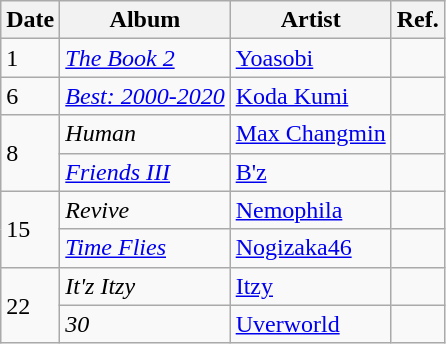<table class="wikitable">
<tr>
<th>Date</th>
<th>Album</th>
<th>Artist</th>
<th>Ref.</th>
</tr>
<tr>
<td>1</td>
<td><em><a href='#'>The Book 2</a></em></td>
<td><a href='#'>Yoasobi</a></td>
<td></td>
</tr>
<tr>
<td>6</td>
<td><em><a href='#'>Best: 2000-2020</a></em></td>
<td><a href='#'>Koda Kumi</a></td>
<td></td>
</tr>
<tr>
<td rowspan="2">8</td>
<td><em>Human</em></td>
<td><a href='#'>Max Changmin</a></td>
<td></td>
</tr>
<tr>
<td><em><a href='#'>Friends III</a></em></td>
<td><a href='#'>B'z</a></td>
<td></td>
</tr>
<tr>
<td rowspan="2">15</td>
<td><em>Revive</em></td>
<td><a href='#'>Nemophila</a></td>
<td></td>
</tr>
<tr>
<td><em><a href='#'>Time Flies</a></em></td>
<td><a href='#'>Nogizaka46</a></td>
<td></td>
</tr>
<tr>
<td rowspan="2">22</td>
<td><em>It'z Itzy</em></td>
<td><a href='#'>Itzy</a></td>
<td></td>
</tr>
<tr>
<td><em>30</em></td>
<td><a href='#'>Uverworld</a></td>
<td></td>
</tr>
</table>
